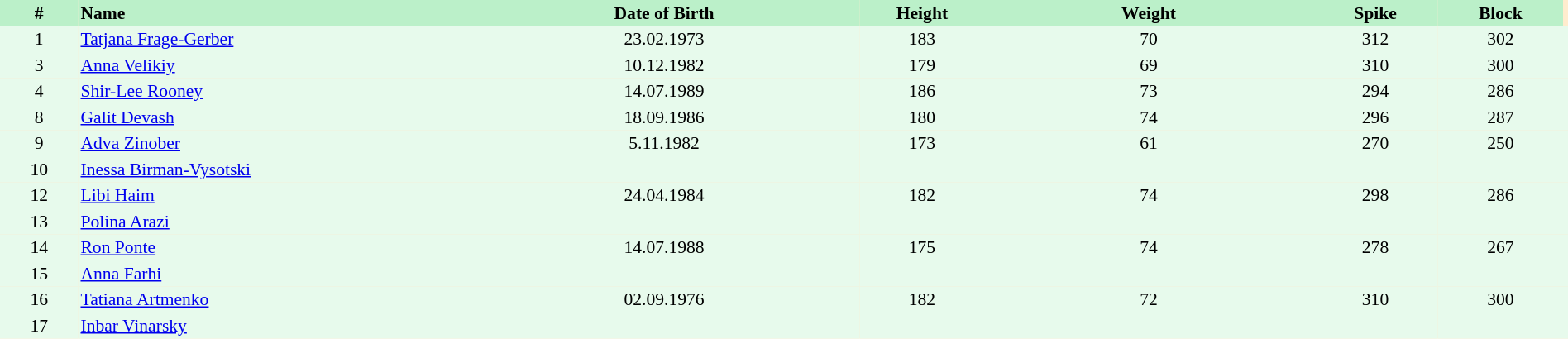<table border=0 cellpadding=2 cellspacing=0  |- bgcolor=#FFECCE style="text-align:center; font-size:90%;" width=100%>
<tr bgcolor=#BBF0C9>
<th width=5%>#</th>
<th width=25% align=left>Name</th>
<th width=25%>Date of Birth</th>
<th width=8%>Height</th>
<th width=21%>Weight</th>
<th width=8%>Spike</th>
<th width=8%>Block</th>
</tr>
<tr bgcolor=#E7FAEC>
<td>1</td>
<td align=left><a href='#'>Tatjana Frage-Gerber</a></td>
<td>23.02.1973</td>
<td>183</td>
<td>70</td>
<td>312</td>
<td>302</td>
<td></td>
</tr>
<tr bgcolor=#E7FAEC>
<td>3</td>
<td align=left><a href='#'>Anna Velikiy</a></td>
<td>10.12.1982</td>
<td>179</td>
<td>69</td>
<td>310</td>
<td>300</td>
<td></td>
</tr>
<tr bgcolor=#E7FAEC>
<td>4</td>
<td align=left><a href='#'>Shir-Lee Rooney</a></td>
<td>14.07.1989</td>
<td>186</td>
<td>73</td>
<td>294</td>
<td>286</td>
<td></td>
</tr>
<tr bgcolor=#E7FAEC>
<td>8</td>
<td align=left><a href='#'>Galit Devash</a></td>
<td>18.09.1986</td>
<td>180</td>
<td>74</td>
<td>296</td>
<td>287</td>
<td></td>
</tr>
<tr bgcolor=#E7FAEC>
<td>9</td>
<td align=left><a href='#'>Adva Zinober</a></td>
<td>5.11.1982</td>
<td>173</td>
<td>61</td>
<td>270</td>
<td>250</td>
<td></td>
</tr>
<tr bgcolor=#E7FAEC>
<td>10</td>
<td align=left><a href='#'>Inessa Birman-Vysotski</a></td>
<td></td>
<td></td>
<td></td>
<td></td>
<td></td>
<td></td>
</tr>
<tr bgcolor=#E7FAEC>
<td>12</td>
<td align=left><a href='#'>Libi Haim</a></td>
<td>24.04.1984</td>
<td>182</td>
<td>74</td>
<td>298</td>
<td>286</td>
<td></td>
</tr>
<tr bgcolor=#E7FAEC>
<td>13</td>
<td align=left><a href='#'>Polina Arazi</a></td>
<td></td>
<td></td>
<td></td>
<td></td>
<td></td>
<td></td>
</tr>
<tr bgcolor=#E7FAEC>
<td>14</td>
<td align=left><a href='#'>Ron Ponte</a></td>
<td>14.07.1988</td>
<td>175</td>
<td>74</td>
<td>278</td>
<td>267</td>
<td></td>
</tr>
<tr bgcolor=#E7FAEC>
<td>15</td>
<td align=left><a href='#'>Anna Farhi</a></td>
<td></td>
<td></td>
<td></td>
<td></td>
<td></td>
<td></td>
</tr>
<tr bgcolor=#E7FAEC>
<td>16</td>
<td align=left><a href='#'>Tatiana Artmenko</a></td>
<td>02.09.1976</td>
<td>182</td>
<td>72</td>
<td>310</td>
<td>300</td>
<td></td>
</tr>
<tr bgcolor=#E7FAEC>
<td>17</td>
<td align=left><a href='#'>Inbar Vinarsky</a></td>
<td></td>
<td></td>
<td></td>
<td></td>
<td></td>
<td></td>
</tr>
</table>
